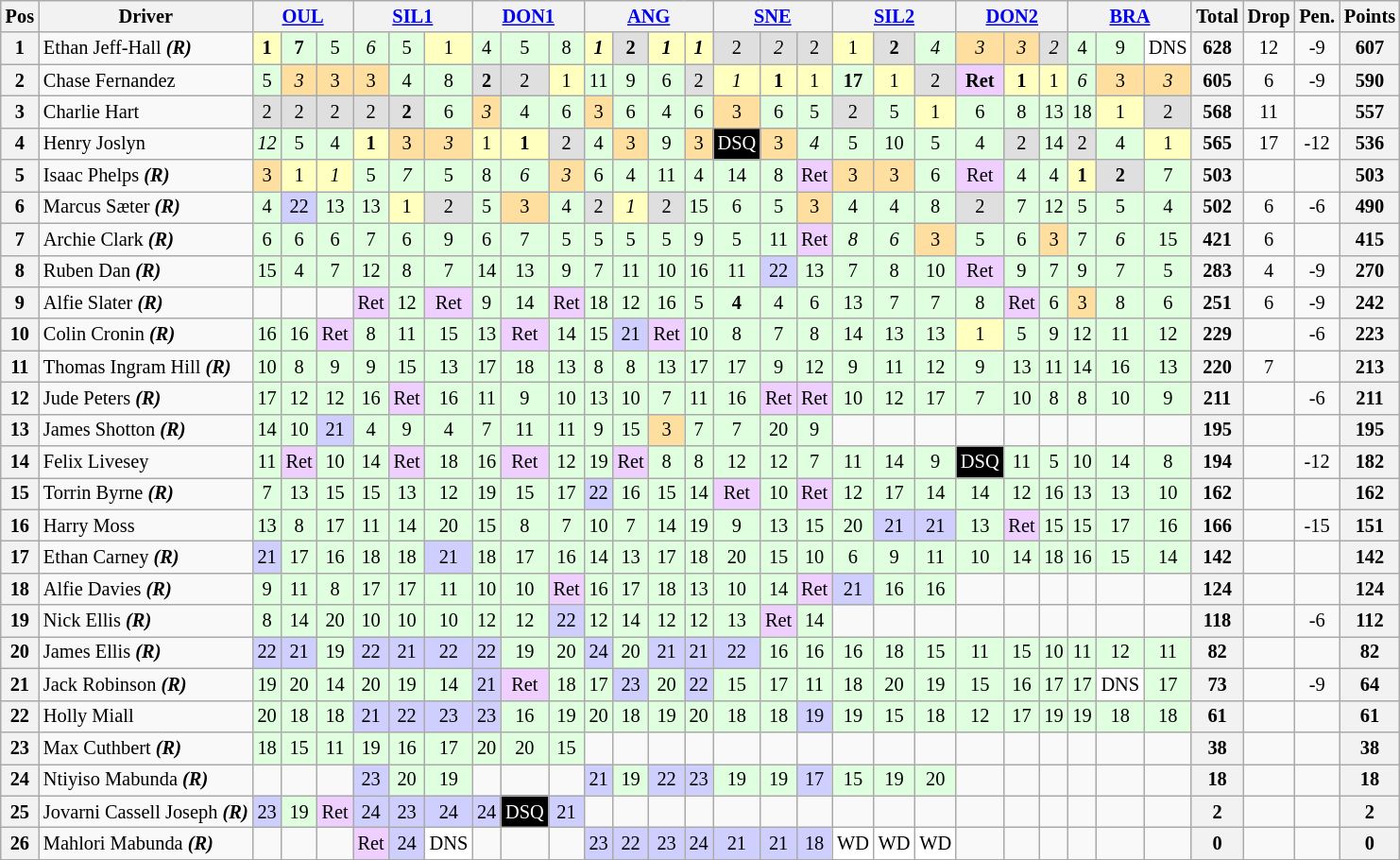<table class="wikitable" style="font-size: 85%; text-align: center;">
<tr valign="top">
<th valign="middle">Pos</th>
<th valign="middle">Driver</th>
<th colspan=3><a href='#'>OUL</a></th>
<th colspan=3><a href='#'>SIL1</a></th>
<th colspan=3><a href='#'>DON1</a></th>
<th colspan=4><a href='#'>ANG</a></th>
<th colspan=3><a href='#'>SNE</a></th>
<th colspan=3><a href='#'>SIL2</a></th>
<th colspan=3><a href='#'>DON2</a></th>
<th colspan=3><a href='#'>BRA</a></th>
<th valign=middle>Total</th>
<th valign=middle>Drop</th>
<th valign=middle>Pen.</th>
<th valign=middle>Points</th>
</tr>
<tr>
<th>1</th>
<td align="left"> Ethan Jeff-Hall <strong><em>(R)</em></strong></td>
<td style="background:#ffffbf;"><strong>1</strong></td>
<td style="background:#dfffdf;"><strong>7</strong></td>
<td style="background:#dfffdf;">5</td>
<td style="background:#dfffdf;"><em>6</em></td>
<td style="background:#dfffdf;">5</td>
<td style="background:#ffffbf;">1</td>
<td style="background:#dfffdf;">4</td>
<td style="background:#dfffdf;">5</td>
<td style="background:#dfffdf;">8</td>
<td style="background:#ffffbf;"><strong><em>1</em></strong></td>
<td style="background:#dfdfdf;"><strong>2</strong></td>
<td style="background:#ffffbf;"><strong><em>1</em></strong></td>
<td style="background:#ffffbf;"><strong><em>1</em></strong></td>
<td style="background:#dfdfdf;">2</td>
<td style="background:#dfdfdf;"><em>2</em></td>
<td style="background:#dfdfdf;">2</td>
<td style="background:#ffffbf;">1</td>
<td style="background:#dfdfdf;"><strong>2</strong></td>
<td style="background:#dfffdf;"><em>4</em></td>
<td style="background:#ffdf9f;"><em>3</em></td>
<td style="background:#ffdf9f;"><em>3</em></td>
<td style="background:#dfdfdf;"><em>2</em></td>
<td style="background:#dfffdf;">4</td>
<td style="background:#dfffdf;">9</td>
<td style="background:#ffffff;">DNS</td>
<th>628</th>
<td>12</td>
<td>-9</td>
<th>607</th>
</tr>
<tr>
<th>2</th>
<td align="left"> Chase Fernandez</td>
<td style="background:#dfffdf;">5</td>
<td style="background:#ffdf9f;"><em>3</em></td>
<td style="background:#ffdf9f;">3</td>
<td style="background:#ffdf9f;">3</td>
<td style="background:#dfffdf;">4</td>
<td style="background:#dfffdf;">8</td>
<td style="background:#dfdfdf;"><strong>2</strong></td>
<td style="background:#dfdfdf;">2</td>
<td style="background:#ffffbf;">1</td>
<td style="background:#dfffdf;">11</td>
<td style="background:#dfffdf;">9</td>
<td style="background:#dfffdf;">6</td>
<td style="background:#dfdfdf;">2</td>
<td style="background:#ffffbf;"><em>1</em></td>
<td style="background:#ffffbf;"><strong>1</strong></td>
<td style="background:#ffffbf;">1</td>
<td style="background:#dfffdf;"><strong>17</strong></td>
<td style="background:#ffffbf;">1</td>
<td style="background:#dfdfdf;">2</td>
<td style="background:#efcfff;"><strong>Ret</strong></td>
<td style="background:#ffffbf;"><strong>1</strong></td>
<td style="background:#ffffbf;">1</td>
<td style="background:#dfffdf;"><em>6</em></td>
<td style="background:#ffdf9f;">3</td>
<td style="background:#ffdf9f;"><em>3</em></td>
<th>605</th>
<td>6</td>
<td>-9</td>
<th>590</th>
</tr>
<tr>
<th>3</th>
<td align="left"> Charlie Hart</td>
<td style="background:#dfdfdf;">2</td>
<td style="background:#dfdfdf;">2</td>
<td style="background:#dfdfdf;">2</td>
<td style="background:#dfdfdf;">2</td>
<td style="background:#dfdfdf;"><strong>2</strong></td>
<td style="background:#dfffdf;">6</td>
<td style="background:#ffdf9f;"><em>3</em></td>
<td style="background:#dfffdf;">4</td>
<td style="background:#dfffdf;">6</td>
<td style="background:#ffdf9f;">3</td>
<td style="background:#dfffdf;">6</td>
<td style="background:#dfffdf;">4</td>
<td style="background:#dfffdf;">6</td>
<td style="background:#ffdf9f;">3</td>
<td style="background:#dfffdf;">6</td>
<td style="background:#dfffdf;">5</td>
<td style="background:#dfdfdf;">2</td>
<td style="background:#dfffdf;">5</td>
<td style="background:#ffffbf;">1</td>
<td style="background:#dfffdf;">6</td>
<td style="background:#dfffdf;">8</td>
<td style="background:#dfffdf;">13</td>
<td style="background:#dfffdf;">18</td>
<td style="background:#ffffbf;">1</td>
<td style="background:#dfdfdf;">2</td>
<th>568</th>
<td>11</td>
<td></td>
<th>557</th>
</tr>
<tr>
<th>4</th>
<td align="left"> Henry Joslyn</td>
<td style="background:#dfffdf;"><em>12</em></td>
<td style="background:#dfffdf;">5</td>
<td style="background:#dfffdf;">4</td>
<td style="background:#ffffbf;"><strong>1</strong></td>
<td style="background:#ffdf9f;">3</td>
<td style="background:#ffdf9f;"><em>3</em></td>
<td style="background:#ffffbf;">1</td>
<td style="background:#ffffbf;"><strong>1</strong></td>
<td style="background:#dfdfdf;">2</td>
<td style="background:#dfffdf;">4</td>
<td style="background:#ffdf9f;">3</td>
<td style="background:#dfffdf;">9</td>
<td style="background:#ffdf9f;">3</td>
<td style="background-color:#000000;color:white">DSQ</td>
<td style="background:#ffdf9f;">3</td>
<td style="background:#dfffdf;"><em>4</em></td>
<td style="background:#dfffdf;">5</td>
<td style="background:#dfffdf;">10</td>
<td style="background:#dfffdf;">5</td>
<td style="background:#dfffdf;">4</td>
<td style="background:#dfdfdf;">2</td>
<td style="background:#dfffdf;">14</td>
<td style="background:#dfdfdf;">2</td>
<td style="background:#dfffdf;">4</td>
<td style="background:#ffffbf;">1</td>
<th>565</th>
<td>17</td>
<td>-12</td>
<th>536</th>
</tr>
<tr>
<th>5</th>
<td align="left"> Isaac Phelps <strong><em>(R)</em></strong></td>
<td style="background:#ffdf9f;">3</td>
<td style="background:#ffffbf;">1</td>
<td style="background:#ffffbf;"><em>1</em></td>
<td style="background:#dfffdf;">5</td>
<td style="background:#dfffdf;"><em>7</em></td>
<td style="background:#dfffdf;">5</td>
<td style="background:#dfffdf;">8</td>
<td style="background:#dfffdf;"><em>6</em></td>
<td style="background:#ffdf9f;"><em>3</em></td>
<td style="background:#dfffdf;">6</td>
<td style="background:#dfffdf;">4</td>
<td style="background:#dfffdf;">11</td>
<td style="background:#dfffdf;">4</td>
<td style="background:#dfffdf;">14</td>
<td style="background:#dfffdf;">8</td>
<td style="background:#efcfff;">Ret</td>
<td style="background:#ffdf9f;">3</td>
<td style="background:#ffdf9f;">3</td>
<td style="background:#dfffdf;">6</td>
<td style="background:#efcfff;">Ret</td>
<td style="background:#dfffdf;">4</td>
<td style="background:#dfffdf;">4</td>
<td style="background:#ffffbf;"><strong>1</strong></td>
<td style="background:#dfdfdf;"><strong>2</strong></td>
<td style="background:#dfffdf;">7</td>
<th>503</th>
<td></td>
<td></td>
<th>503</th>
</tr>
<tr>
<th>6</th>
<td align="left"> Marcus Sæter <strong><em>(R)</em></strong></td>
<td style="background:#dfffdf;">4</td>
<td style="background:#cfcfff;">22</td>
<td style="background:#dfffdf;">13</td>
<td style="background:#dfffdf;">13</td>
<td style="background:#ffffbf;">1</td>
<td style="background:#dfdfdf;">2</td>
<td style="background:#dfffdf;">5</td>
<td style="background:#ffdf9f;">3</td>
<td style="background:#dfffdf;">4</td>
<td style="background:#dfdfdf;">2</td>
<td style="background:#ffffbf;"><em>1</em></td>
<td style="background:#dfdfdf;">2</td>
<td style="background:#dfffdf;">15</td>
<td style="background:#dfffdf;">6</td>
<td style="background:#dfffdf;">5</td>
<td style="background:#ffdf9f;">3</td>
<td style="background:#dfffdf;">4</td>
<td style="background:#dfffdf;">4</td>
<td style="background:#dfffdf;">8</td>
<td style="background:#dfdfdf;">2</td>
<td style="background:#dfffdf;">7</td>
<td style="background:#dfffdf;">12</td>
<td style="background:#dfffdf;">5</td>
<td style="background:#dfffdf;">5</td>
<td style="background:#dfffdf;">4</td>
<th>502</th>
<td>6</td>
<td>-6</td>
<th>490</th>
</tr>
<tr>
<th>7</th>
<td align="left"> Archie Clark <strong><em>(R)</em></strong></td>
<td style="background:#dfffdf;">6</td>
<td style="background:#dfffdf;">6</td>
<td style="background:#dfffdf;">6</td>
<td style="background:#dfffdf;">7</td>
<td style="background:#dfffdf;">6</td>
<td style="background:#dfffdf;">9</td>
<td style="background:#dfffdf;">6</td>
<td style="background:#dfffdf;">7</td>
<td style="background:#dfffdf;">5</td>
<td style="background:#dfffdf;">5</td>
<td style="background:#dfffdf;">5</td>
<td style="background:#dfffdf;">5</td>
<td style="background:#dfffdf;">9</td>
<td style="background:#dfffdf;">5</td>
<td style="background:#dfffdf;">11</td>
<td style="background:#efcfff;">Ret</td>
<td style="background:#dfffdf;"><em>8</em></td>
<td style="background:#dfffdf;"><em>6</em></td>
<td style="background:#ffdf9f;">3</td>
<td style="background:#dfffdf;">5</td>
<td style="background:#dfffdf;">6</td>
<td style="background:#ffdf9f;">3</td>
<td style="background:#dfffdf;">7</td>
<td style="background:#dfffdf;"><em>6</em></td>
<td style="background:#dfffdf;">15</td>
<th>421</th>
<td>6</td>
<td></td>
<th>415</th>
</tr>
<tr>
<th>8</th>
<td align="left"> Ruben Dan <strong><em>(R)</em></strong></td>
<td style="background:#dfffdf;">15</td>
<td style="background:#dfffdf;">4</td>
<td style="background:#dfffdf;">7</td>
<td style="background:#dfffdf;">12</td>
<td style="background:#dfffdf;">8</td>
<td style="background:#dfffdf;">7</td>
<td style="background:#dfffdf;">14</td>
<td style="background:#dfffdf;">13</td>
<td style="background:#dfffdf;">9</td>
<td style="background:#dfffdf;">7</td>
<td style="background:#dfffdf;">11</td>
<td style="background:#dfffdf;">10</td>
<td style="background:#dfffdf;">16</td>
<td style="background:#dfffdf;">11</td>
<td style="background:#cfcfff;">22</td>
<td style="background:#dfffdf;">13</td>
<td style="background:#dfffdf;">7</td>
<td style="background:#dfffdf;">8</td>
<td style="background:#dfffdf;">10</td>
<td style="background:#efcfff;">Ret</td>
<td style="background:#dfffdf;">9</td>
<td style="background:#dfffdf;">7</td>
<td style="background:#dfffdf;">9</td>
<td style="background:#dfffdf;">7</td>
<td style="background:#dfffdf;">5</td>
<th>283</th>
<td>4</td>
<td>-9</td>
<th>270</th>
</tr>
<tr>
<th>9</th>
<td align="left"> Alfie Slater <strong><em>(R)</em></strong></td>
<td></td>
<td></td>
<td></td>
<td style="background:#efcfff;">Ret</td>
<td style="background:#dfffdf;">12</td>
<td style="background:#efcfff;">Ret</td>
<td style="background:#dfffdf;">9</td>
<td style="background:#dfffdf;">14</td>
<td style="background:#efcfff;">Ret</td>
<td style="background:#dfffdf;">18</td>
<td style="background:#dfffdf;">12</td>
<td style="background:#dfffdf;">16</td>
<td style="background:#dfffdf;">5</td>
<td style="background:#dfffdf;"><strong>4</strong></td>
<td style="background:#dfffdf;">4</td>
<td style="background:#dfffdf;">6</td>
<td style="background:#dfffdf;">13</td>
<td style="background:#dfffdf;">7</td>
<td style="background:#dfffdf;">7</td>
<td style="background:#dfffdf;">8</td>
<td style="background:#efcfff;">Ret</td>
<td style="background:#dfffdf;">6</td>
<td style="background:#ffdf9f;">3</td>
<td style="background:#dfffdf;">8</td>
<td style="background:#dfffdf;">6</td>
<th>251</th>
<td>6</td>
<td>-9</td>
<th>242</th>
</tr>
<tr>
<th>10</th>
<td align="left"> Colin Cronin <strong><em>(R)</em></strong></td>
<td style="background:#dfffdf;">16</td>
<td style="background:#dfffdf;">16</td>
<td style="background:#efcfff;">Ret</td>
<td style="background:#dfffdf;">8</td>
<td style="background:#dfffdf;">11</td>
<td style="background:#dfffdf;">15</td>
<td style="background:#dfffdf;">13</td>
<td style="background:#efcfff;">Ret</td>
<td style="background:#dfffdf;">14</td>
<td style="background:#dfffdf;">15</td>
<td style="background:#cfcfff;">21</td>
<td style="background:#efcfff;">Ret</td>
<td style="background:#dfffdf;">10</td>
<td style="background:#dfffdf;">8</td>
<td style="background:#dfffdf;">7</td>
<td style="background:#dfffdf;">8</td>
<td style="background:#dfffdf;">14</td>
<td style="background:#dfffdf;">13</td>
<td style="background:#dfffdf;">13</td>
<td style="background:#ffffbf;">1</td>
<td style="background:#dfffdf;">5</td>
<td style="background:#dfffdf;">9</td>
<td style="background:#dfffdf;">12</td>
<td style="background:#dfffdf;">11</td>
<td style="background:#dfffdf;">12</td>
<th>229</th>
<td></td>
<td>-6</td>
<th>223</th>
</tr>
<tr>
<th>11</th>
<td align="left"> Thomas Ingram Hill <strong><em>(R)</em></strong></td>
<td style="background:#dfffdf;">10</td>
<td style="background:#dfffdf;">8</td>
<td style="background:#dfffdf;">9</td>
<td style="background:#dfffdf;">9</td>
<td style="background:#dfffdf;">15</td>
<td style="background:#dfffdf;">13</td>
<td style="background:#dfffdf;">17</td>
<td style="background:#dfffdf;">18</td>
<td style="background:#dfffdf;">13</td>
<td style="background:#dfffdf;">8</td>
<td style="background:#dfffdf;">8</td>
<td style="background:#dfffdf;">13</td>
<td style="background:#dfffdf;">17</td>
<td style="background:#dfffdf;">17</td>
<td style="background:#dfffdf;">9</td>
<td style="background:#dfffdf;">12</td>
<td style="background:#dfffdf;">9</td>
<td style="background:#dfffdf;">11</td>
<td style="background:#dfffdf;">12</td>
<td style="background:#dfffdf;">9</td>
<td style="background:#dfffdf;">13</td>
<td style="background:#dfffdf;">11</td>
<td style="background:#dfffdf;">14</td>
<td style="background:#dfffdf;">16</td>
<td style="background:#dfffdf;">13</td>
<th>220</th>
<td>7</td>
<td></td>
<th>213</th>
</tr>
<tr>
<th>12</th>
<td align="left"> Jude Peters <strong><em>(R)</em></strong></td>
<td style="background:#dfffdf;">17</td>
<td style="background:#dfffdf;">12</td>
<td style="background:#dfffdf;">12</td>
<td style="background:#dfffdf;">16</td>
<td style="background:#efcfff;">Ret</td>
<td style="background:#dfffdf;">16</td>
<td style="background:#dfffdf;">11</td>
<td style="background:#dfffdf;">9</td>
<td style="background:#dfffdf;">10</td>
<td style="background:#dfffdf;">13</td>
<td style="background:#dfffdf;">10</td>
<td style="background:#dfffdf;">7</td>
<td style="background:#dfffdf;">11</td>
<td style="background:#dfffdf;">16</td>
<td style="background:#efcfff;">Ret</td>
<td style="background:#efcfff;">Ret</td>
<td style="background:#dfffdf;">10</td>
<td style="background:#dfffdf;">12</td>
<td style="background:#dfffdf;">17</td>
<td style="background:#dfffdf;">7</td>
<td style="background:#dfffdf;">10</td>
<td style="background:#dfffdf;">8</td>
<td style="background:#dfffdf;">8</td>
<td style="background:#dfffdf;">10</td>
<td style="background:#dfffdf;">9</td>
<th>211</th>
<td></td>
<td>-6</td>
<th>211</th>
</tr>
<tr>
<th>13</th>
<td align="left"> James Shotton <strong><em>(R)</em></strong></td>
<td style="background:#dfffdf;">14</td>
<td style="background:#dfffdf;">10</td>
<td style="background:#cfcfff;">21</td>
<td style="background:#dfffdf;">4</td>
<td style="background:#dfffdf;">9</td>
<td style="background:#dfffdf;">4</td>
<td style="background:#dfffdf;">7</td>
<td style="background:#dfffdf;">11</td>
<td style="background:#dfffdf;">11</td>
<td style="background:#dfffdf;">9</td>
<td style="background:#dfffdf;">15</td>
<td style="background:#ffdf9f;">3</td>
<td style="background:#dfffdf;">7</td>
<td style="background:#dfffdf;">7</td>
<td style="background:#dfffdf;">20</td>
<td style="background:#dfffdf;">9</td>
<td></td>
<td></td>
<td></td>
<td></td>
<td></td>
<td></td>
<td></td>
<td></td>
<td></td>
<th>195</th>
<td></td>
<td></td>
<th>195</th>
</tr>
<tr>
<th>14</th>
<td align="left"> Felix Livesey</td>
<td style="background:#dfffdf;">11</td>
<td style="background:#efcfff;">Ret</td>
<td style="background:#dfffdf;">10</td>
<td style="background:#dfffdf;">14</td>
<td style="background:#efcfff;">Ret</td>
<td style="background:#dfffdf;">18</td>
<td style="background:#dfffdf;">16</td>
<td style="background:#efcfff;">Ret</td>
<td style="background:#dfffdf;">12</td>
<td style="background:#dfffdf;">19</td>
<td style="background:#efcfff;">Ret</td>
<td style="background:#dfffdf;">8</td>
<td style="background:#dfffdf;">8</td>
<td style="background:#dfffdf;">12</td>
<td style="background:#dfffdf;">12</td>
<td style="background:#dfffdf;">7</td>
<td style="background:#dfffdf;">11</td>
<td style="background:#dfffdf;">14</td>
<td style="background:#dfffdf;">9</td>
<td style="background-color:#000000;color:white">DSQ</td>
<td style="background:#dfffdf;">11</td>
<td style="background:#dfffdf;">5</td>
<td style="background:#dfffdf;">10</td>
<td style="background:#dfffdf;">14</td>
<td style="background:#dfffdf;">8</td>
<th>194</th>
<td></td>
<td>-12</td>
<th>182</th>
</tr>
<tr>
<th>15</th>
<td align="left"> Torrin Byrne <strong><em>(R)</em></strong></td>
<td style="background:#dfffdf;">7</td>
<td style="background:#dfffdf;">13</td>
<td style="background:#dfffdf;">15</td>
<td style="background:#dfffdf;">15</td>
<td style="background:#dfffdf;">13</td>
<td style="background:#dfffdf;">12</td>
<td style="background:#dfffdf;">19</td>
<td style="background:#dfffdf;">15</td>
<td style="background:#dfffdf;">17</td>
<td style="background:#cfcfff;">22</td>
<td style="background:#dfffdf;">16</td>
<td style="background:#dfffdf;">15</td>
<td style="background:#dfffdf;">14</td>
<td style="background:#efcfff;">Ret</td>
<td style="background:#dfffdf;">10</td>
<td style="background:#efcfff;">Ret</td>
<td style="background:#dfffdf;">12</td>
<td style="background:#dfffdf;">17</td>
<td style="background:#dfffdf;">14</td>
<td style="background:#dfffdf;">14</td>
<td style="background:#dfffdf;">12</td>
<td style="background:#dfffdf;">16</td>
<td style="background:#dfffdf;">13</td>
<td style="background:#dfffdf;">13</td>
<td style="background:#dfffdf;">10</td>
<th>162</th>
<td></td>
<td></td>
<th>162</th>
</tr>
<tr>
<th>16</th>
<td align="left"> Harry Moss</td>
<td style="background:#dfffdf;">13</td>
<td style="background:#dfffdf;">8</td>
<td style="background:#dfffdf;">17</td>
<td style="background:#dfffdf;">11</td>
<td style="background:#dfffdf;">14</td>
<td style="background:#dfffdf;">20</td>
<td style="background:#dfffdf;">15</td>
<td style="background:#dfffdf;">8</td>
<td style="background:#dfffdf;">7</td>
<td style="background:#dfffdf;">10</td>
<td style="background:#dfffdf;">7</td>
<td style="background:#dfffdf;">14</td>
<td style="background:#dfffdf;">19</td>
<td style="background:#dfffdf;">9</td>
<td style="background:#dfffdf;">13</td>
<td style="background:#dfffdf;">15</td>
<td style="background:#dfffdf;">20</td>
<td style="background:#cfcfff;">21</td>
<td style="background:#cfcfff;">21</td>
<td style="background:#dfffdf;">13</td>
<td style="background:#efcfff;">Ret</td>
<td style="background:#dfffdf;">15</td>
<td style="background:#dfffdf;">15</td>
<td style="background:#dfffdf;">17</td>
<td style="background:#dfffdf;">16</td>
<th>166</th>
<td></td>
<td>-15</td>
<th>151</th>
</tr>
<tr>
<th>17</th>
<td align=left> Ethan Carney <strong><em>(R)</em></strong></td>
<td style="background:#cfcfff;">21</td>
<td style="background:#dfffdf;">17</td>
<td style="background:#dfffdf;">16</td>
<td style="background:#dfffdf;">18</td>
<td style="background:#dfffdf;">18</td>
<td style="background:#cfcfff;">21</td>
<td style="background:#dfffdf;">18</td>
<td style="background:#dfffdf;">17</td>
<td style="background:#dfffdf;">16</td>
<td style="background:#dfffdf;">14</td>
<td style="background:#dfffdf;">13</td>
<td style="background:#dfffdf;">17</td>
<td style="background:#dfffdf;">18</td>
<td style="background:#dfffdf;">20</td>
<td style="background:#dfffdf;">15</td>
<td style="background:#dfffdf;">10</td>
<td style="background:#dfffdf;">6</td>
<td style="background:#dfffdf;">9</td>
<td style="background:#dfffdf;">11</td>
<td style="background:#dfffdf;">10</td>
<td style="background:#dfffdf;">14</td>
<td style="background:#dfffdf;">18</td>
<td style="background:#dfffdf;">16</td>
<td style="background:#dfffdf;">15</td>
<td style="background:#dfffdf;">14</td>
<th>142</th>
<td></td>
<td></td>
<th>142</th>
</tr>
<tr>
<th>18</th>
<td align="left"> Alfie Davies <strong><em>(R)</em></strong></td>
<td style="background:#dfffdf;">9</td>
<td style="background:#dfffdf;">11</td>
<td style="background:#dfffdf;">8</td>
<td style="background:#dfffdf;">17</td>
<td style="background:#dfffdf;">17</td>
<td style="background:#dfffdf;">11</td>
<td style="background:#dfffdf;">10</td>
<td style="background:#dfffdf;">10</td>
<td style="background:#efcfff;">Ret</td>
<td style="background:#dfffdf;">16</td>
<td style="background:#dfffdf;">17</td>
<td style="background:#dfffdf;">18</td>
<td style="background:#dfffdf;">13</td>
<td style="background:#dfffdf;">10</td>
<td style="background:#dfffdf;">14</td>
<td style="background:#efcfff;">Ret</td>
<td style="background:#cfcfff;">21</td>
<td style="background:#dfffdf;">16</td>
<td style="background:#dfffdf;">16</td>
<td></td>
<td></td>
<td></td>
<td></td>
<td></td>
<td></td>
<th>124</th>
<td></td>
<td></td>
<th>124</th>
</tr>
<tr>
<th>19</th>
<td align="left"> Nick Ellis <strong><em>(R)</em></strong></td>
<td style="background:#dfffdf;">8</td>
<td style="background:#dfffdf;">14</td>
<td style="background:#dfffdf;">20</td>
<td style="background:#dfffdf;">10</td>
<td style="background:#dfffdf;">10</td>
<td style="background:#dfffdf;">10</td>
<td style="background:#dfffdf;">12</td>
<td style="background:#dfffdf;">12</td>
<td style="background:#cfcfff;">22</td>
<td style="background:#dfffdf;">12</td>
<td style="background:#dfffdf;">14</td>
<td style="background:#dfffdf;">12</td>
<td style="background:#dfffdf;">12</td>
<td style="background:#dfffdf;">13</td>
<td style="background:#efcfff;">Ret</td>
<td style="background:#dfffdf;">14</td>
<td></td>
<td></td>
<td></td>
<td></td>
<td></td>
<td></td>
<td></td>
<td></td>
<td></td>
<th>118</th>
<td></td>
<td>-6</td>
<th>112</th>
</tr>
<tr>
<th>20</th>
<td align="left"> James Ellis <strong><em>(R)</em></strong></td>
<td style="background:#cfcfff;">22</td>
<td style="background:#cfcfff;">21</td>
<td style="background:#dfffdf;">19</td>
<td style="background:#cfcfff;">22</td>
<td style="background:#cfcfff;">21</td>
<td style="background:#cfcfff;">22</td>
<td style="background:#cfcfff;">22</td>
<td style="background:#dfffdf;">19</td>
<td style="background:#dfffdf;">20</td>
<td style="background:#cfcfff;">24</td>
<td style="background:#dfffdf;">20</td>
<td style="background:#cfcfff;">21</td>
<td style="background:#cfcfff;">21</td>
<td style="background:#cfcfff;">22</td>
<td style="background:#dfffdf;">16</td>
<td style="background:#dfffdf;">16</td>
<td style="background:#dfffdf;">16</td>
<td style="background:#dfffdf;">18</td>
<td style="background:#dfffdf;">15</td>
<td style="background:#dfffdf;">11</td>
<td style="background:#dfffdf;">15</td>
<td style="background:#dfffdf;">10</td>
<td style="background:#dfffdf;">11</td>
<td style="background:#dfffdf;">12</td>
<td style="background:#dfffdf;">11</td>
<th>82</th>
<td></td>
<td></td>
<th>82</th>
</tr>
<tr>
<th>21</th>
<td align="left"> Jack Robinson <strong><em>(R)</em></strong></td>
<td style="background:#dfffdf;">19</td>
<td style="background:#dfffdf;">20</td>
<td style="background:#dfffdf;">14</td>
<td style="background:#dfffdf;">20</td>
<td style="background:#dfffdf;">19</td>
<td style="background:#dfffdf;">14</td>
<td style="background:#cfcfff;">21</td>
<td style="background:#efcfff;">Ret</td>
<td style="background:#dfffdf;">18</td>
<td style="background:#dfffdf;">17</td>
<td style="background:#cfcfff;">23</td>
<td style="background:#dfffdf;">20</td>
<td style="background:#cfcfff;">22</td>
<td style="background:#dfffdf;">15</td>
<td style="background:#dfffdf;">17</td>
<td style="background:#dfffdf;">11</td>
<td style="background:#dfffdf;">18</td>
<td style="background:#dfffdf;">20</td>
<td style="background:#dfffdf;">19</td>
<td style="background:#dfffdf;">15</td>
<td style="background:#dfffdf;">16</td>
<td style="background:#dfffdf;">17</td>
<td style="background:#dfffdf;">17</td>
<td style="background:#ffffff;">DNS</td>
<td style="background:#dfffdf;">17</td>
<th>73</th>
<td></td>
<td>-9</td>
<th>64</th>
</tr>
<tr>
<th>22</th>
<td align="left"> Holly Miall</td>
<td style="background:#dfffdf;">20</td>
<td style="background:#dfffdf;">18</td>
<td style="background:#dfffdf;">18</td>
<td style="background:#cfcfff;">21</td>
<td style="background:#cfcfff;">22</td>
<td style="background:#cfcfff;">23</td>
<td style="background:#cfcfff;">23</td>
<td style="background:#dfffdf;">16</td>
<td style="background:#dfffdf;">19</td>
<td style="background:#dfffdf;">20</td>
<td style="background:#dfffdf;">18</td>
<td style="background:#dfffdf;">19</td>
<td style="background:#dfffdf;">20</td>
<td style="background:#dfffdf;">18</td>
<td style="background:#dfffdf;">18</td>
<td style="background:#cfcfff;">19</td>
<td style="background:#dfffdf;">19</td>
<td style="background:#dfffdf;">15</td>
<td style="background:#dfffdf;">18</td>
<td style="background:#dfffdf;">12</td>
<td style="background:#dfffdf;">17</td>
<td style="background:#dfffdf;">19</td>
<td style="background:#dfffdf;">19</td>
<td style="background:#dfffdf;">18</td>
<td style="background:#dfffdf;">18</td>
<th>61</th>
<td></td>
<td></td>
<th>61</th>
</tr>
<tr>
<th>23</th>
<td align="left"> Max Cuthbert <strong><em>(R)</em></strong></td>
<td style="background:#dfffdf;">18</td>
<td style="background:#dfffdf;">15</td>
<td style="background:#dfffdf;">11</td>
<td style="background:#dfffdf;">19</td>
<td style="background:#dfffdf;">16</td>
<td style="background:#dfffdf;">17</td>
<td style="background:#dfffdf;">20</td>
<td style="background:#dfffdf;">20</td>
<td style="background:#dfffdf;">15</td>
<td></td>
<td></td>
<td></td>
<td></td>
<td></td>
<td></td>
<td></td>
<td></td>
<td></td>
<td></td>
<td></td>
<td></td>
<td></td>
<td></td>
<td></td>
<td></td>
<th>38</th>
<td></td>
<td></td>
<th>38</th>
</tr>
<tr>
<th>24</th>
<td align="left"> Ntiyiso Mabunda <strong><em>(R)</em></strong></td>
<td></td>
<td></td>
<td></td>
<td style="background:#cfcfff;">23</td>
<td style="background:#dfffdf;">20</td>
<td style="background:#dfffdf;">19</td>
<td></td>
<td></td>
<td></td>
<td style="background:#cfcfff;">21</td>
<td style="background:#dfffdf;">19</td>
<td style="background:#cfcfff;">22</td>
<td style="background:#cfcfff;">23</td>
<td style="background:#dfffdf;">19</td>
<td style="background:#dfffdf;">19</td>
<td style="background:#cfcfff;">17</td>
<td style="background:#dfffdf;">15</td>
<td style="background:#dfffdf;">19</td>
<td style="background:#dfffdf;">20</td>
<td></td>
<td></td>
<td></td>
<td></td>
<td></td>
<td></td>
<th>18</th>
<td></td>
<td></td>
<th>18</th>
</tr>
<tr>
<th>25</th>
<td align="left" nowrap> Jovarni Cassell Joseph <strong><em>(R)</em></strong></td>
<td style="background:#cfcfff;">23</td>
<td style="background:#dfffdf;">19</td>
<td style="background:#efcfff;">Ret</td>
<td style="background:#cfcfff;">24</td>
<td style="background:#cfcfff;">23</td>
<td style="background:#cfcfff;">24</td>
<td style="background:#cfcfff;">24</td>
<td style="background-color:#000000;color:white">DSQ</td>
<td style="background:#cfcfff;">21</td>
<td></td>
<td></td>
<td></td>
<td></td>
<td></td>
<td></td>
<td></td>
<td></td>
<td></td>
<td></td>
<td></td>
<td></td>
<td></td>
<td></td>
<td></td>
<td></td>
<th>2</th>
<td></td>
<td></td>
<th>2</th>
</tr>
<tr>
<th>26</th>
<td align="left"> Mahlori Mabunda <strong><em>(R)</em></strong></td>
<td></td>
<td></td>
<td></td>
<td style="background:#efcfff;">Ret</td>
<td style="background:#cfcfff;">24</td>
<td style="background:#ffffff;">DNS</td>
<td></td>
<td></td>
<td></td>
<td style="background:#cfcfff;">23</td>
<td style="background:#cfcfff;">22</td>
<td style="background:#cfcfff;">23</td>
<td style="background:#cfcfff;">24</td>
<td style="background:#cfcfff;">21</td>
<td style="background:#cfcfff;">21</td>
<td style="background:#cfcfff;">18</td>
<td style="background:#ffffff;">WD</td>
<td style="background:#ffffff;">WD</td>
<td style="background:#ffffff;">WD</td>
<td></td>
<td></td>
<td></td>
<td></td>
<td></td>
<td></td>
<th>0</th>
<td></td>
<td></td>
<th>0</th>
</tr>
<tr>
</tr>
</table>
